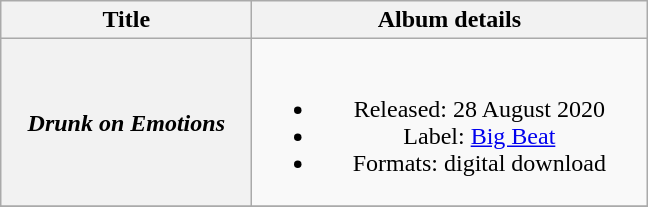<table class="wikitable plainrowheaders" style="text-align:center;">
<tr>
<th scope="col" rowspan="1" style="width:10em;">Title</th>
<th scope="col" rowspan="1" style="width:16em;">Album details</th>
</tr>
<tr>
<th scope="row"><em>Drunk on Emotions</em></th>
<td><br><ul><li>Released: 28 August 2020</li><li>Label: <a href='#'>Big Beat</a></li><li>Formats: digital download</li></ul></td>
</tr>
<tr>
</tr>
</table>
